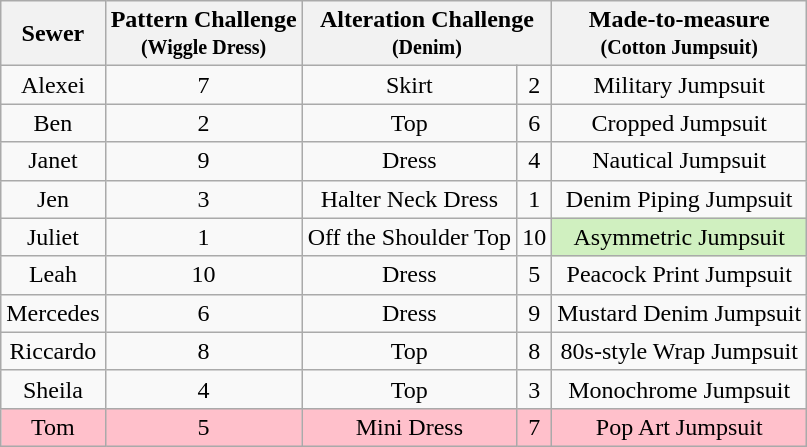<table class="wikitable" style="text-align:center;">
<tr>
<th>Sewer</th>
<th>Pattern Challenge<br><small>(Wiggle Dress)</small></th>
<th Colspan=2>Alteration Challenge<br><small>(Denim)</small></th>
<th>Made-to-measure<br><small>(Cotton Jumpsuit)</small></th>
</tr>
<tr>
<td>Alexei</td>
<td>7</td>
<td>Skirt</td>
<td>2</td>
<td>Military Jumpsuit</td>
</tr>
<tr>
<td>Ben</td>
<td>2</td>
<td>Top</td>
<td>6</td>
<td>Cropped Jumpsuit</td>
</tr>
<tr>
<td>Janet</td>
<td>9</td>
<td>Dress</td>
<td>4</td>
<td>Nautical Jumpsuit</td>
</tr>
<tr>
<td>Jen</td>
<td>3</td>
<td>Halter Neck Dress</td>
<td>1</td>
<td>Denim Piping Jumpsuit</td>
</tr>
<tr>
<td>Juliet</td>
<td>1</td>
<td>Off the Shoulder Top</td>
<td>10</td>
<td style="background:#d0f0c0">Asymmetric Jumpsuit</td>
</tr>
<tr>
<td>Leah</td>
<td>10</td>
<td>Dress</td>
<td>5</td>
<td>Peacock Print Jumpsuit</td>
</tr>
<tr>
<td>Mercedes</td>
<td>6</td>
<td>Dress</td>
<td>9</td>
<td>Mustard Denim Jumpsuit</td>
</tr>
<tr>
<td>Riccardo</td>
<td>8</td>
<td>Top</td>
<td>8</td>
<td>80s-style Wrap Jumpsuit</td>
</tr>
<tr>
<td>Sheila</td>
<td>4</td>
<td>Top</td>
<td>3</td>
<td>Monochrome Jumpsuit</td>
</tr>
<tr style="background:pink">
<td>Tom</td>
<td>5</td>
<td>Mini Dress</td>
<td>7</td>
<td>Pop Art Jumpsuit</td>
</tr>
</table>
